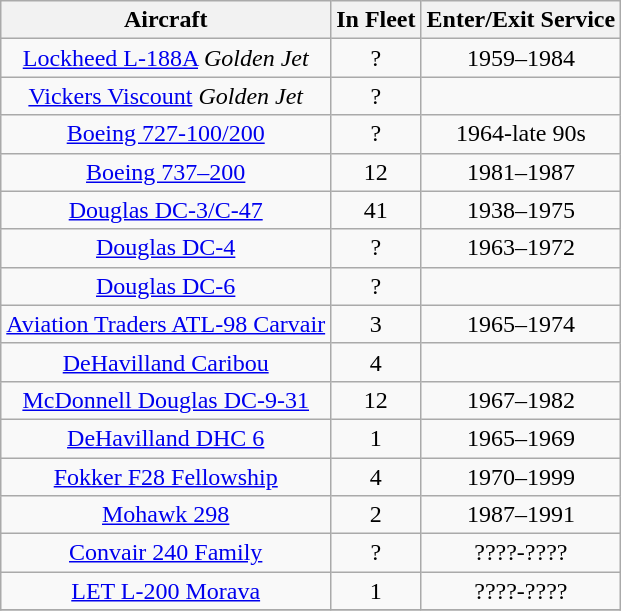<table class="wikitable" style="text-align:center;">
<tr>
<th>Aircraft</th>
<th>In Fleet</th>
<th>Enter/Exit Service</th>
</tr>
<tr>
<td><a href='#'>Lockheed L-188A</a> <em>Golden Jet</em></td>
<td>?</td>
<td>1959–1984</td>
</tr>
<tr>
<td><a href='#'>Vickers Viscount</a> <em>Golden Jet</em></td>
<td>?</td>
<td></td>
</tr>
<tr>
<td><a href='#'>Boeing 727-100/200</a></td>
<td>?</td>
<td>1964-late 90s</td>
</tr>
<tr>
<td><a href='#'>Boeing 737–200</a></td>
<td>12</td>
<td>1981–1987</td>
</tr>
<tr>
<td><a href='#'> Douglas DC-3/C-47</a></td>
<td>41</td>
<td>1938–1975</td>
</tr>
<tr>
<td><a href='#'>Douglas DC-4</a></td>
<td>?</td>
<td>1963–1972</td>
</tr>
<tr>
<td><a href='#'>Douglas DC-6</a></td>
<td>?</td>
<td></td>
</tr>
<tr>
<td><a href='#'>Aviation Traders ATL-98 Carvair</a></td>
<td>3</td>
<td>1965–1974</td>
</tr>
<tr>
<td><a href='#'>DeHavilland Caribou</a></td>
<td>4</td>
<td></td>
</tr>
<tr>
<td><a href='#'>McDonnell Douglas DC-9-31</a></td>
<td>12</td>
<td>1967–1982</td>
</tr>
<tr>
<td><a href='#'>DeHavilland DHC 6</a></td>
<td>1</td>
<td>1965–1969</td>
</tr>
<tr>
<td><a href='#'>Fokker F28 Fellowship</a></td>
<td>4</td>
<td>1970–1999</td>
</tr>
<tr>
<td><a href='#'>Mohawk 298</a></td>
<td>2</td>
<td>1987–1991</td>
</tr>
<tr>
<td><a href='#'>Convair 240 Family</a></td>
<td>?</td>
<td>????-????</td>
</tr>
<tr>
<td><a href='#'>LET L-200 Morava</a></td>
<td>1</td>
<td>????-????</td>
</tr>
<tr>
</tr>
</table>
